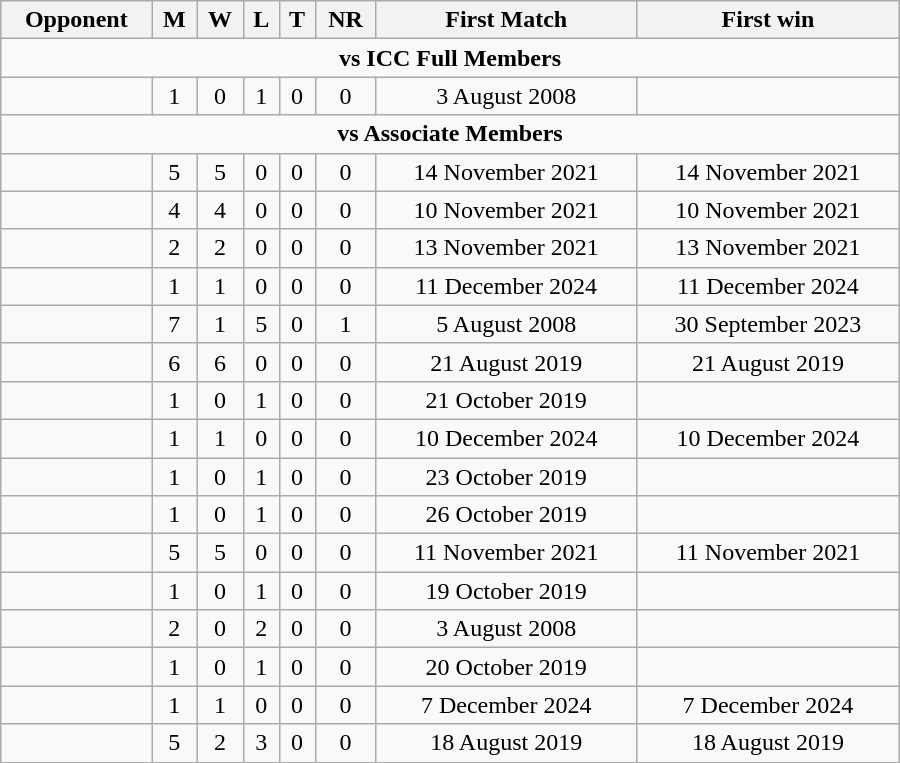<table class="wikitable" style="text-align: center; width: 600px;">
<tr>
<th>Opponent</th>
<th>M</th>
<th>W</th>
<th>L</th>
<th>T</th>
<th>NR</th>
<th>First Match</th>
<th>First win</th>
</tr>
<tr>
<td colspan="8"><strong>vs ICC Full Members</strong></td>
</tr>
<tr>
<td align="left"></td>
<td>1</td>
<td>0</td>
<td>1</td>
<td>0</td>
<td>0</td>
<td>3 August 2008</td>
<td></td>
</tr>
<tr>
<td colspan="8" align="center"><strong>vs Associate Members</strong></td>
</tr>
<tr>
<td align="left"></td>
<td>5</td>
<td>5</td>
<td>0</td>
<td>0</td>
<td>0</td>
<td>14 November 2021</td>
<td>14 November 2021</td>
</tr>
<tr>
<td align="left"></td>
<td>4</td>
<td>4</td>
<td>0</td>
<td>0</td>
<td>0</td>
<td>10 November 2021</td>
<td>10 November 2021</td>
</tr>
<tr>
<td align="left"></td>
<td>2</td>
<td>2</td>
<td>0</td>
<td>0</td>
<td>0</td>
<td>13 November 2021</td>
<td>13 November 2021</td>
</tr>
<tr>
<td align="left"></td>
<td>1</td>
<td>1</td>
<td>0</td>
<td>0</td>
<td>0</td>
<td>11 December 2024</td>
<td>11 December 2024</td>
</tr>
<tr>
<td align="left"></td>
<td>7</td>
<td>1</td>
<td>5</td>
<td>0</td>
<td>1</td>
<td>5 August 2008</td>
<td>30 September 2023</td>
</tr>
<tr>
<td align="left"></td>
<td>6</td>
<td>6</td>
<td>0</td>
<td>0</td>
<td>0</td>
<td>21 August 2019</td>
<td>21 August 2019</td>
</tr>
<tr>
<td align="left"></td>
<td>1</td>
<td>0</td>
<td>1</td>
<td>0</td>
<td>0</td>
<td>21 October 2019</td>
<td></td>
</tr>
<tr>
<td align="left"></td>
<td>1</td>
<td>1</td>
<td>0</td>
<td>0</td>
<td>0</td>
<td>10 December 2024</td>
<td>10 December 2024</td>
</tr>
<tr>
<td align="left"></td>
<td>1</td>
<td>0</td>
<td>1</td>
<td>0</td>
<td>0</td>
<td>23 October 2019</td>
<td></td>
</tr>
<tr>
<td align="left"></td>
<td>1</td>
<td>0</td>
<td>1</td>
<td>0</td>
<td>0</td>
<td>26 October 2019</td>
<td></td>
</tr>
<tr>
<td align="left"></td>
<td>5</td>
<td>5</td>
<td>0</td>
<td>0</td>
<td>0</td>
<td>11 November 2021</td>
<td>11 November 2021</td>
</tr>
<tr>
<td align="left"></td>
<td>1</td>
<td>0</td>
<td>1</td>
<td>0</td>
<td>0</td>
<td>19 October 2019</td>
<td></td>
</tr>
<tr>
<td align="left"></td>
<td>2</td>
<td>0</td>
<td>2</td>
<td>0</td>
<td>0</td>
<td>3 August 2008</td>
<td></td>
</tr>
<tr>
<td align="left"></td>
<td>1</td>
<td>0</td>
<td>1</td>
<td>0</td>
<td>0</td>
<td>20 October 2019</td>
<td></td>
</tr>
<tr>
<td align="left"></td>
<td>1</td>
<td>1</td>
<td>0</td>
<td>0</td>
<td>0</td>
<td>7 December 2024</td>
<td>7 December 2024</td>
</tr>
<tr>
<td align="left"></td>
<td>5</td>
<td>2</td>
<td>3</td>
<td>0</td>
<td>0</td>
<td>18 August 2019</td>
<td>18 August 2019</td>
</tr>
</table>
